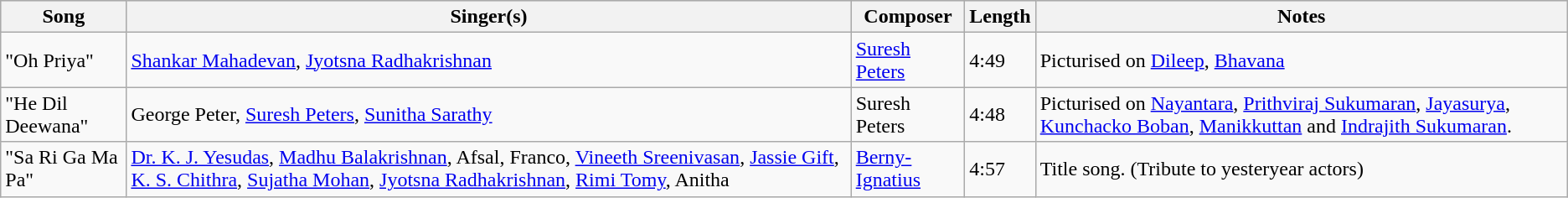<table class="wikitable">
<tr style="background:#ccc; text-align:center;">
<th>Song</th>
<th>Singer(s)</th>
<th>Composer</th>
<th>Length</th>
<th>Notes</th>
</tr>
<tr>
<td>"Oh Priya"</td>
<td><a href='#'>Shankar Mahadevan</a>, <a href='#'>Jyotsna Radhakrishnan</a></td>
<td><a href='#'>Suresh Peters</a></td>
<td>4:49</td>
<td>Picturised on <a href='#'>Dileep</a>, <a href='#'>Bhavana</a></td>
</tr>
<tr>
<td>"He Dil Deewana"</td>
<td>George Peter, <a href='#'>Suresh Peters</a>, <a href='#'>Sunitha Sarathy</a></td>
<td>Suresh Peters</td>
<td>4:48</td>
<td>Picturised on <a href='#'>Nayantara</a>, <a href='#'>Prithviraj Sukumaran</a>, <a href='#'>Jayasurya</a>, <a href='#'>Kunchacko Boban</a>, <a href='#'>Manikkuttan</a> and <a href='#'>Indrajith Sukumaran</a>.</td>
</tr>
<tr>
<td>"Sa Ri Ga Ma Pa"</td>
<td><a href='#'>Dr. K. J. Yesudas</a>, <a href='#'>Madhu Balakrishnan</a>, Afsal, Franco, <a href='#'>Vineeth Sreenivasan</a>, <a href='#'>Jassie Gift</a>, <a href='#'>K. S. Chithra</a>, <a href='#'>Sujatha Mohan</a>, <a href='#'>Jyotsna Radhakrishnan</a>, <a href='#'>Rimi Tomy</a>, Anitha</td>
<td><a href='#'>Berny-Ignatius</a></td>
<td>4:57</td>
<td>Title song. (Tribute to yesteryear actors)</td>
</tr>
</table>
